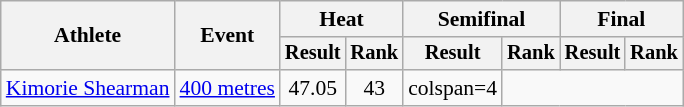<table class=wikitable style=font-size:90%>
<tr>
<th rowspan=2>Athlete</th>
<th rowspan=2>Event</th>
<th colspan=2>Heat</th>
<th colspan=2>Semifinal</th>
<th colspan=2>Final</th>
</tr>
<tr style=font-size:95%>
<th>Result</th>
<th>Rank</th>
<th>Result</th>
<th>Rank</th>
<th>Result</th>
<th>Rank</th>
</tr>
<tr align=center>
<td align=left><a href='#'>Kimorie Shearman</a></td>
<td align=left><a href='#'>400 metres</a></td>
<td>47.05</td>
<td>43</td>
<td>colspan=4 </td>
</tr>
</table>
